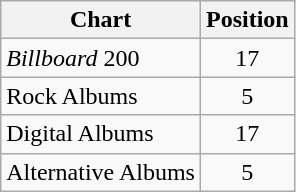<table class="wikitable sortable">
<tr>
<th>Chart</th>
<th>Position</th>
</tr>
<tr>
<td><em>Billboard</em> 200</td>
<td align="center">17</td>
</tr>
<tr>
<td>Rock Albums</td>
<td align="center">5</td>
</tr>
<tr>
<td>Digital Albums</td>
<td align="center">17</td>
</tr>
<tr>
<td>Alternative Albums</td>
<td align="center">5</td>
</tr>
</table>
